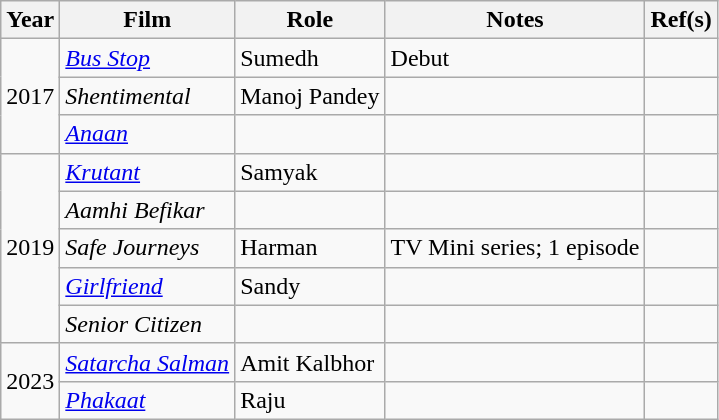<table class="wikitable">
<tr>
<th>Year</th>
<th>Film</th>
<th>Role</th>
<th>Notes</th>
<th>Ref(s)</th>
</tr>
<tr>
<td rowspan="3">2017</td>
<td><em><a href='#'>Bus Stop</a></em></td>
<td>Sumedh</td>
<td>Debut</td>
<td></td>
</tr>
<tr>
<td><em>Shentimental</em></td>
<td>Manoj Pandey</td>
<td></td>
<td></td>
</tr>
<tr>
<td><em><a href='#'>Anaan</a></em></td>
<td></td>
<td></td>
<td></td>
</tr>
<tr>
<td rowspan="5">2019</td>
<td><em><a href='#'>Krutant</a></em></td>
<td>Samyak</td>
<td></td>
<td></td>
</tr>
<tr>
<td><em>Aamhi Befikar</em></td>
<td></td>
<td></td>
<td></td>
</tr>
<tr>
<td><em>Safe Journeys</em></td>
<td>Harman</td>
<td>TV Mini series; 1 episode</td>
<td></td>
</tr>
<tr>
<td><em><a href='#'>Girlfriend</a></em></td>
<td>Sandy</td>
<td></td>
<td></td>
</tr>
<tr>
<td><em>Senior Citizen</em></td>
<td></td>
<td></td>
<td></td>
</tr>
<tr>
<td rowspan="2">2023</td>
<td><em><a href='#'>Satarcha Salman</a></em></td>
<td>Amit Kalbhor</td>
<td></td>
<td></td>
</tr>
<tr>
<td><em><a href='#'>Phakaat</a></em></td>
<td>Raju</td>
<td></td>
<td></td>
</tr>
</table>
